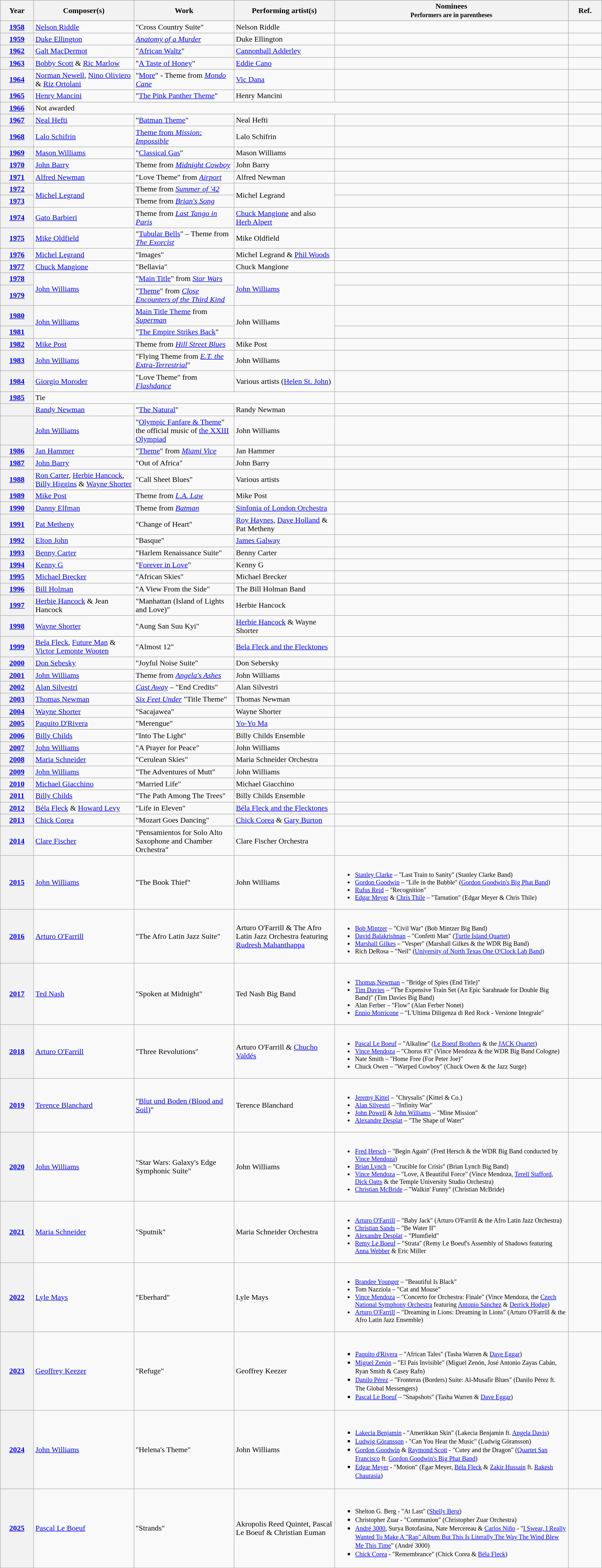<table class="wikitable" width=100%>
<tr bgcolor="#bebebe">
<th width="5%">Year</th>
<th width="15%">Composer(s)</th>
<th width="15%">Work</th>
<th width="15%">Performing artist(s)</th>
<th width="35%" class=unsortable>Nominees<br><small>Performers are in parentheses</small></th>
<th width="5%" class=unsortable>Ref.</th>
</tr>
<tr>
<th scope="row" style="text-align:center;"><a href='#'>1958</a></th>
<td><a href='#'>Nelson Riddle</a></td>
<td>"Cross Country Suite"</td>
<td>Nelson Riddle</td>
<td></td>
<td></td>
</tr>
<tr>
<th scope="row" style="text-align:center;"><a href='#'>1959</a></th>
<td><a href='#'>Duke Ellington</a></td>
<td><em><a href='#'>Anatomy of a Murder</a></em></td>
<td>Duke Ellington</td>
<td></td>
<td></td>
</tr>
<tr>
<th scope="row" style="text-align:center;"><a href='#'>1962</a></th>
<td><a href='#'>Galt MacDermot</a></td>
<td>"<a href='#'>African Waltz</a>"</td>
<td><a href='#'>Cannonball Adderley</a></td>
<td></td>
<td></td>
</tr>
<tr>
<th scope="row" style="text-align:center;"><a href='#'>1963</a></th>
<td><a href='#'>Bobby Scott</a> & <a href='#'>Ric Marlow</a></td>
<td>"<a href='#'>A Taste of Honey</a>"</td>
<td><a href='#'>Eddie Cano</a></td>
<td></td>
<td></td>
</tr>
<tr>
<th scope="row" style="text-align:center;"><a href='#'>1964</a></th>
<td><a href='#'>Norman Newell</a>, <a href='#'>Nino Oliviero</a> & <a href='#'>Riz Ortolani</a></td>
<td>"<a href='#'>More</a>" - Theme from <em><a href='#'>Mondo Cane</a></em></td>
<td><a href='#'>Vic Dana</a></td>
<td></td>
<td></td>
</tr>
<tr>
<th scope="row" style="text-align:center;"><a href='#'>1965</a></th>
<td><a href='#'>Henry Mancini</a></td>
<td>"<a href='#'>The Pink Panther Theme</a>"</td>
<td>Henry Mancini</td>
<td></td>
<td></td>
</tr>
<tr>
<th scope="row" style="text-align:center;"><a href='#'>1966</a></th>
<td colspan="4">Not awarded</td>
<td></td>
</tr>
<tr>
<th scope="row" style="text-align:center;"><a href='#'>1967</a></th>
<td><a href='#'>Neal Hefti</a></td>
<td>"<a href='#'>Batman Theme</a>"</td>
<td>Neal Hefti</td>
<td></td>
<td></td>
</tr>
<tr>
<th scope="row" style="text-align:center;"><a href='#'>1968</a></th>
<td><a href='#'>Lalo Schifrin</a></td>
<td><a href='#'>Theme from <em>Mission: Impossible</em></a></td>
<td>Lalo Schifrin</td>
<td></td>
<td></td>
</tr>
<tr>
<th scope="row" style="text-align:center;"><a href='#'>1969</a></th>
<td><a href='#'>Mason Williams</a></td>
<td>"<a href='#'>Classical Gas</a>"</td>
<td>Mason Williams</td>
<td></td>
<td></td>
</tr>
<tr>
<th scope="row" style="text-align:center;"><a href='#'>1970</a></th>
<td><a href='#'>John Barry</a></td>
<td>Theme from <em><a href='#'>Midnight Cowboy</a></em></td>
<td>John Barry</td>
<td></td>
<td></td>
</tr>
<tr>
<th scope="row" style="text-align:center;"><a href='#'>1971</a></th>
<td><a href='#'>Alfred Newman</a></td>
<td>"Love Theme" from <em><a href='#'>Airport</a></em></td>
<td>Alfred Newman</td>
<td></td>
<td></td>
</tr>
<tr>
<th scope="row" style="text-align:center;"><a href='#'>1972</a></th>
<td rowspan="2"><a href='#'>Michel Legrand</a></td>
<td>Theme from <em><a href='#'>Summer of '42</a></em></td>
<td rowspan="2">Michel Legrand</td>
<td></td>
<td></td>
</tr>
<tr>
<th scope="row" style="text-align:center;"><a href='#'>1973</a></th>
<td>Theme from <em><a href='#'>Brian's Song</a></em></td>
<td></td>
<td></td>
</tr>
<tr>
<th scope="row" style="text-align:center;"><a href='#'>1974</a></th>
<td><a href='#'>Gato Barbieri</a></td>
<td>Theme from <em><a href='#'>Last Tango in Paris</a></em></td>
<td><a href='#'>Chuck Mangione</a> and also <a href='#'>Herb Alpert</a></td>
<td></td>
<td></td>
</tr>
<tr>
<th scope="row" style="text-align:center;"><a href='#'>1975</a></th>
<td><a href='#'>Mike Oldfield</a></td>
<td>"<a href='#'>Tubular Bells</a>" – Theme from <em><a href='#'>The Exorcist</a></em></td>
<td>Mike Oldfield</td>
<td></td>
<td></td>
</tr>
<tr>
<th scope="row" style="text-align:center;"><a href='#'>1976</a></th>
<td><a href='#'>Michel Legrand</a></td>
<td>"Images"</td>
<td>Michel Legrand & <a href='#'>Phil Woods</a></td>
<td></td>
<td></td>
</tr>
<tr>
<th scope="row" style="text-align:center;"><a href='#'>1977</a></th>
<td><a href='#'>Chuck Mangione</a></td>
<td>"Bellavia"</td>
<td>Chuck Mangione</td>
<td></td>
<td></td>
</tr>
<tr>
<th scope="row" style="text-align:center;"><a href='#'>1978</a></th>
<td rowspan="2"><a href='#'>John Williams</a></td>
<td>"<a href='#'>Main Title</a>" from <em><a href='#'>Star Wars</a></em></td>
<td rowspan="2"><a href='#'>John Williams</a></td>
<td></td>
<td></td>
</tr>
<tr>
<th scope="row" style="text-align:center;"><a href='#'>1979</a></th>
<td>"<a href='#'>Theme</a>" from <em><a href='#'>Close Encounters of the Third Kind</a></em></td>
<td></td>
<td></td>
</tr>
<tr>
<th scope="row" style="text-align:center;"><a href='#'>1980</a></th>
<td rowspan="2"><a href='#'>John Williams</a></td>
<td><a href='#'>Main Title Theme</a> from <em><a href='#'>Superman</a></em></td>
<td rowspan="2">John Williams</td>
<td></td>
<td></td>
</tr>
<tr>
<th scope="row" style="text-align:center;"><a href='#'>1981</a></th>
<td>"<a href='#'>The Empire Strikes Back</a>"</td>
<td></td>
<td></td>
</tr>
<tr>
<th scope="row" style="text-align:center;"><a href='#'>1982</a></th>
<td><a href='#'>Mike Post</a></td>
<td>Theme from <em><a href='#'>Hill Street Blues</a></em></td>
<td>Mike Post</td>
<td></td>
<td></td>
</tr>
<tr>
<th scope="row" style="text-align:center;"><a href='#'>1983</a></th>
<td><a href='#'>John Williams</a></td>
<td>"Flying Theme from <em><a href='#'>E.T. the Extra-Terrestrial</a></em>"</td>
<td>John Williams</td>
<td></td>
<td></td>
</tr>
<tr>
<th scope="row" style="text-align:center;"><a href='#'>1984</a></th>
<td><a href='#'>Giorgio Moroder</a></td>
<td>"Love Theme" from <em><a href='#'>Flashdance</a></em></td>
<td>Various artists (<a href='#'>Helen St. John</a>)</td>
<td></td>
<td></td>
</tr>
<tr>
<th scope="row" style="text-align:center;"><a href='#'>1985</a></th>
<td colspan="3">Tie</td>
<td></td>
<td></td>
</tr>
<tr>
<th scope="row" style="text-align:center;"></th>
<td><a href='#'>Randy Newman</a></td>
<td>"<a href='#'>The Natural</a>"</td>
<td>Randy Newman</td>
<td></td>
<td></td>
</tr>
<tr>
<th scope="row" style="text-align:center;"></th>
<td><a href='#'>John Williams</a></td>
<td>"<a href='#'>Olympic Fanfare & Theme</a>" the official music of <a href='#'>the XXIII Olympiad</a></td>
<td>John Williams</td>
<td></td>
<td></td>
</tr>
<tr>
<th scope="row" style="text-align:center;"><a href='#'>1986</a></th>
<td><a href='#'>Jan Hammer</a></td>
<td>"<a href='#'>Theme</a>" from <em><a href='#'>Miami Vice</a></em></td>
<td>Jan Hammer</td>
<td></td>
<td></td>
</tr>
<tr>
<th scope="row" style="text-align:center;"><a href='#'>1987</a></th>
<td><a href='#'>John Barry</a></td>
<td>"Out of Africa"</td>
<td>John Barry</td>
<td></td>
<td></td>
</tr>
<tr>
<th scope="row" style="text-align:center;"><a href='#'>1988</a></th>
<td><a href='#'>Ron Carter</a>, <a href='#'>Herbie Hancock</a>, <a href='#'>Billy Higgins</a> & <a href='#'>Wayne Shorter</a></td>
<td>"Call Sheet Blues"</td>
<td>Various artists</td>
<td></td>
<td></td>
</tr>
<tr>
<th scope="row" style="text-align:center;"><a href='#'>1989</a></th>
<td><a href='#'>Mike Post</a></td>
<td>Theme from <em><a href='#'>L.A. Law</a></em></td>
<td>Mike Post</td>
<td></td>
<td></td>
</tr>
<tr>
<th scope="row" style="text-align:center;"><a href='#'>1990</a></th>
<td><a href='#'>Danny Elfman</a></td>
<td>Theme from <em><a href='#'>Batman</a></em></td>
<td><a href='#'>Sinfonia of London Orchestra</a></td>
<td></td>
<td></td>
</tr>
<tr>
<th scope="row" style="text-align:center;"><a href='#'>1991</a></th>
<td><a href='#'>Pat Metheny</a></td>
<td>"Change of Heart"</td>
<td><a href='#'>Roy Haynes</a>, <a href='#'>Dave Holland</a> & Pat Metheny</td>
<td></td>
<td></td>
</tr>
<tr>
<th scope="row" style="text-align:center;"><a href='#'>1992</a></th>
<td><a href='#'>Elton John</a></td>
<td>"Basque"</td>
<td><a href='#'>James Galway</a></td>
<td></td>
<td></td>
</tr>
<tr>
<th scope="row" style="text-align:center;"><a href='#'>1993</a></th>
<td><a href='#'>Benny Carter</a></td>
<td>"Harlem Renaissance Suite"</td>
<td>Benny Carter</td>
<td></td>
<td></td>
</tr>
<tr>
<th scope="row" style="text-align:center;"><a href='#'>1994</a></th>
<td><a href='#'>Kenny G</a></td>
<td>"<a href='#'>Forever in Love</a>"</td>
<td>Kenny G</td>
<td></td>
<td></td>
</tr>
<tr>
<th scope="row" style="text-align:center;"><a href='#'>1995</a></th>
<td><a href='#'>Michael Brecker</a></td>
<td>"African Skies"</td>
<td>Michael Brecker</td>
<td></td>
<td></td>
</tr>
<tr>
<th scope="row" style="text-align:center;"><a href='#'>1996</a></th>
<td><a href='#'>Bill Holman</a></td>
<td>"A View From the Side"</td>
<td>The Bill Holman Band</td>
<td></td>
<td></td>
</tr>
<tr>
<th scope="row" style="text-align:center;"><a href='#'>1997</a></th>
<td><a href='#'>Herbie Hancock</a> & Jean Hancock</td>
<td>"Manhattan (Island of Lights and Love)"</td>
<td>Herbie Hancock</td>
<td></td>
<td></td>
</tr>
<tr>
<th scope="row" style="text-align:center;"><a href='#'>1998</a></th>
<td><a href='#'>Wayne Shorter</a></td>
<td>"Aung San Suu Kyi"</td>
<td><a href='#'>Herbie Hancock</a> & Wayne Shorter</td>
<td></td>
<td></td>
</tr>
<tr>
<th scope="row" style="text-align:center;"><a href='#'>1999</a></th>
<td><a href='#'>Bela Fleck</a>, <a href='#'>Future Man</a> & <a href='#'>Victor Lemonte Wooten</a></td>
<td>"Almost 12"</td>
<td><a href='#'>Bela Fleck and the Flecktones</a></td>
<td></td>
<td></td>
</tr>
<tr>
<th scope="row" style="text-align:center;"><a href='#'>2000</a></th>
<td><a href='#'>Don Sebesky</a></td>
<td>"Joyful Noise Suite"</td>
<td>Don Sebersky</td>
<td></td>
<td></td>
</tr>
<tr>
<th scope="row" style="text-align:center;"><a href='#'>2001</a></th>
<td><a href='#'>John Williams</a></td>
<td>Theme from <em><a href='#'>Angela's Ashes</a></em></td>
<td>John Williams</td>
<td></td>
<td></td>
</tr>
<tr>
<th scope="row" style="text-align:center;"><a href='#'>2002</a></th>
<td><a href='#'>Alan Silvestri</a></td>
<td><em><a href='#'>Cast Away</a></em> – "End Credits"</td>
<td>Alan Silvestri</td>
<td></td>
<td></td>
</tr>
<tr>
<th scope="row" style="text-align:center;"><a href='#'>2003</a></th>
<td><a href='#'>Thomas Newman</a></td>
<td><em><a href='#'>Six Feet Under</a></em> "Title Theme"</td>
<td>Thomas Newman</td>
<td></td>
<td></td>
</tr>
<tr>
<th scope="row" style="text-align:center;"><a href='#'>2004</a></th>
<td><a href='#'>Wayne Shorter</a></td>
<td>"Sacajawea"</td>
<td>Wayne Shorter</td>
<td></td>
<td></td>
</tr>
<tr>
<th scope="row" style="text-align:center;"><a href='#'>2005</a></th>
<td><a href='#'>Paquito D'Rivera</a></td>
<td>"Merengue"</td>
<td><a href='#'>Yo-Yo Ma</a></td>
<td></td>
<td></td>
</tr>
<tr>
<th scope="row" style="text-align:center;"><a href='#'>2006</a></th>
<td><a href='#'>Billy Childs</a></td>
<td>"Into The Light"</td>
<td>Billy Childs Ensemble</td>
<td></td>
<td></td>
</tr>
<tr>
<th scope="row" style="text-align:center;"><a href='#'>2007</a></th>
<td><a href='#'>John Williams</a></td>
<td>"A Prayer for Peace"</td>
<td>John Williams</td>
<td></td>
<td></td>
</tr>
<tr>
<th scope="row" style="text-align:center;"><a href='#'>2008</a></th>
<td><a href='#'>Maria Schneider</a></td>
<td>"Cerulean Skies"</td>
<td>Maria Schneider Orchestra</td>
<td></td>
<td></td>
</tr>
<tr>
<th scope="row" style="text-align:center;"><a href='#'>2009</a></th>
<td><a href='#'>John Williams</a></td>
<td>"The Adventures of Mutt"</td>
<td>John Williams</td>
<td></td>
<td></td>
</tr>
<tr>
<th scope="row" style="text-align:center;"><a href='#'>2010</a></th>
<td><a href='#'>Michael Giacchino</a></td>
<td>"Married Life"</td>
<td>Michael Giacchino</td>
<td></td>
<td></td>
</tr>
<tr>
<th scope="row" style="text-align:center;"><a href='#'>2011</a></th>
<td><a href='#'>Billy Childs</a></td>
<td>"The Path Among The Trees"</td>
<td>Billy Childs Ensemble</td>
<td></td>
<td></td>
</tr>
<tr>
<th scope="row" style="text-align:center;"><a href='#'>2012</a></th>
<td><a href='#'>Béla Fleck</a> & <a href='#'>Howard Levy</a></td>
<td>"Life in Eleven"</td>
<td><a href='#'>Béla Fleck and the Flecktones</a></td>
<td></td>
<td></td>
</tr>
<tr>
<th scope="row" style="text-align:center;"><a href='#'>2013</a></th>
<td><a href='#'>Chick Corea</a></td>
<td>"Mozart Goes Dancing"</td>
<td><a href='#'>Chick Corea</a> & <a href='#'>Gary Burton</a></td>
<td></td>
<td></td>
</tr>
<tr>
<th scope="row" style="text-align:center;"><a href='#'>2014</a></th>
<td><a href='#'>Clare Fischer</a></td>
<td>"Pensamientos for Solo Alto Saxophone and Chamber Orchestra"</td>
<td>Clare Fischer Orchestra</td>
<td></td>
<td></td>
</tr>
<tr>
<th scope="row" style="text-align:center;"><a href='#'>2015</a></th>
<td><a href='#'>John Williams</a></td>
<td>"The Book Thief"</td>
<td>John Williams</td>
<td style="font-size:smaller"><br><ul><li><a href='#'>Stanley Clarke</a> – "Last Train to Sanity" (Stanley Clarke Band)</li><li><a href='#'>Gordon Goodwin</a> – "Life in the Bubble" (<a href='#'>Gordon Goodwin's Big Phat Band</a>)</li><li><a href='#'>Rufus Reid</a> – "Recognition"</li><li><a href='#'>Edgar Meyer</a> & <a href='#'>Chris Thile</a> – "Tarnation" (Edgar Meyer & Chris Thile)</li></ul></td>
<td style="text-align:center;"></td>
</tr>
<tr>
<th scope="row" style="text-align:center;"><a href='#'>2016</a></th>
<td><a href='#'>Arturo O'Farrill</a></td>
<td>"The Afro Latin Jazz Suite"</td>
<td>Arturo O'Farrill & The Afro Latin Jazz Orchestra featuring <a href='#'>Rudresh Mahanthappa</a></td>
<td style="font-size:smaller"><br><ul><li><a href='#'>Bob Mintzer</a> – "Civil War" (Bob Mintzer Big Band)</li><li><a href='#'>David Balakrishnan</a> – "Confetti Man" (<a href='#'>Turtle Island Quartet</a>)</li><li><a href='#'>Marshall Gilkes</a> – "Vesper" (Marshall Gilkes & the WDR Big Band)</li><li>Rich DeRosa – "Neil" (<a href='#'>University of North Texas One O'Clock Lab Band</a>)</li></ul></td>
<td style="text-align:center;"></td>
</tr>
<tr>
<th scope="row" style="text-align:center;"><a href='#'>2017</a></th>
<td><a href='#'>Ted Nash</a></td>
<td>"Spoken at Midnight"</td>
<td>Ted Nash Big Band</td>
<td style="font-size:smaller"><br><ul><li><a href='#'>Thomas Newman</a> – "Bridge of Spies (End Title)"</li><li><a href='#'>Tim Davies</a> – "The Expensive Train Set (An Epic Sarahnade for Double Big Band)" (Tim Davies Big Band)</li><li>Alan Ferber – "Flow" (Alan Ferber Nonet)</li><li><a href='#'>Ennio Morricone</a> – "L'Ultima Diligenza di Red Rock - Versione Integrale"</li></ul></td>
<td style="text-align:center;"></td>
</tr>
<tr>
<th scope="row" style="text-align:center;"><a href='#'>2018</a></th>
<td><a href='#'>Arturo O'Farrill</a></td>
<td>"Three Revolutions"</td>
<td>Arturo O'Farrill & <a href='#'>Chucho Valdés</a></td>
<td style="font-size:smaller"><br><ul><li><a href='#'>Pascal Le Boeuf</a> – "Alkaline" (<a href='#'>Le Boeuf Brothers</a> & the <a href='#'>JACK Quartet</a>)</li><li><a href='#'>Vince Mendoza</a> – "Chorus #3" (Vince Mendoza & the WDR Big Band Cologne)</li><li>Nate Smith – "Home Free (For Peter Joe)"</li><li>Chuck Owen – "Warped Cowboy" (Chuck Owen & the Jazz Surge)</li></ul></td>
<td style="text-align:center;"></td>
</tr>
<tr>
<th scope="row" style="text-align:center;"><a href='#'>2019</a></th>
<td><a href='#'>Terence Blanchard</a></td>
<td>"<a href='#'>Blut und Boden (Blood and Soil)</a>"</td>
<td>Terence Blanchard</td>
<td style="font-size:smaller"><br><ul><li><a href='#'>Jeremy Kittel</a> – "Chrysalis" (Kittel & Co.)</li><li><a href='#'>Alan Silvestri</a> – "Infinity War"</li><li><a href='#'>John Powell</a> & <a href='#'>John Williams</a> – "Mine Mission"</li><li><a href='#'>Alexandre Desplat</a> – "The Shape of Water"</li></ul></td>
<td style="text-align:center;"></td>
</tr>
<tr>
<th scope="row" style="text-align:center;"><a href='#'>2020</a></th>
<td><a href='#'>John Williams</a></td>
<td>"Star Wars: Galaxy's Edge Symphonic Suite"</td>
<td>John Williams</td>
<td style="font-size:smaller"><br><ul><li><a href='#'>Fred Hersch</a> – "Begin Again" (Fred Hersch & the WDR Big Band conducted by <a href='#'>Vince Mendoza</a>)</li><li><a href='#'>Brian Lynch</a> – "Crucible for Crisis" (Brian Lynch Big Band)</li><li><a href='#'>Vince Mendoza</a> – "Love, A Beautiful Force" (Vince Mendoza, <a href='#'>Terell Stafford</a>, <a href='#'>Dick Oatts</a> & the Temple University Studio Orchestra)</li><li><a href='#'>Christian McBride</a> – "Walkin' Funny" (Christian McBride)</li></ul></td>
<td style="text-align:center;"></td>
</tr>
<tr>
<th scope="row" style="text-align:center;"><a href='#'>2021</a></th>
<td><a href='#'>Maria Schneider</a></td>
<td>"Sputnik"</td>
<td>Maria Schneider Orchestra</td>
<td style="font-size:smaller"><br><ul><li><a href='#'>Arturo O'Farrill</a> – "Baby Jack" (Arturo O'Farrill & the Afro Latin Jazz Orchestra)</li><li><a href='#'>Christian Sands</a> – "Be Water II"</li><li><a href='#'>Alexandre Desplat</a> – "Plumfield"</li><li><a href='#'>Remy Le Boeuf</a> – "Strata" (Remy Le Boeuf's Assembly of Shadows featuring <a href='#'>Anna Webber</a> & Eric Miller</li></ul></td>
<td style="text-align:center;"></td>
</tr>
<tr>
<th scope="row" style="text-align:center;"><a href='#'>2022</a></th>
<td><a href='#'>Lyle Mays</a></td>
<td>"Eberhard"</td>
<td>Lyle Mays</td>
<td style="font-size:smaller"><br><ul><li><a href='#'>Brandee Younger</a> – "Beautiful Is Black"</li><li>Tom Nazziola – "Cat and Mouse"</li><li><a href='#'>Vince Mendoza</a> – "Concerto for Orchestra: Finale" (Vince Mendoza, the <a href='#'>Czech National Symphony Orchestra</a> featuring <a href='#'>Antonio Sánchez</a> & <a href='#'>Derrick Hodge</a>)</li><li><a href='#'>Arturo O'Farrill</a> – "Dreaming in Lions: Dreaming in Lions" (Arturo O'Farrill & the Afro Latin Jazz Ensemble)</li></ul></td>
<td style="text-align:center;"></td>
</tr>
<tr>
<th><a href='#'>2023</a></th>
<td><a href='#'>Geoffrey Keezer</a></td>
<td>"Refuge"</td>
<td>Geoffrey Keezer</td>
<td><br><ul><li><small><a href='#'>Paquito d'Rivera</a> – "African Tales" (Tasha Warren & <a href='#'>Dave Eggar</a>)</small></li><li><small><a href='#'>Miguel Zenón</a> – "El Pais Invisible" (Miguel Zenón, José Antonio Zayas Cabán, Ryan Smith & Casey Rafn)</small></li><li><small><a href='#'>Danilo Pérez</a> – "Fronteras (Borders) Suite: Al-Musafir Blues" (Danilo Pérez ft. The Global Messengers)</small></li><li><small><a href='#'>Pascal Le Boeuf</a> – "Snapshots" (Tasha Warren & <a href='#'>Dave Eggar</a>)</small></li></ul></td>
<td></td>
</tr>
<tr>
<th><a href='#'>2024</a></th>
<td><a href='#'>John Williams</a></td>
<td>"Helena's Theme"</td>
<td>John Williams</td>
<td><br><ul><li><small><a href='#'>Lakecia Benjamin</a> - "Amerikkan Skin" (Lakecia Benjamin ft. <a href='#'>Angela Davis</a>)</small></li><li><small><a href='#'>Ludwig Göransson</a> - "Can You Hear the Music" (Ludwig Göransson)</small></li><li><small><a href='#'>Gordon Goodwin</a> & <a href='#'>Raymond Scott</a> - "Cutey and the Dragon" (<a href='#'>Quartet San Francisco</a> ft. <a href='#'>Gordon Goodwin's Big Phat Band</a>)</small></li><li><small><a href='#'>Edgar Meyer</a> - "Motion" (Egar Meyer, <a href='#'>Béla Fleck</a> & <a href='#'>Zakir Hussain</a> ft. <a href='#'>Rakesh Chaurasia</a>)</small></li></ul></td>
<td></td>
</tr>
<tr>
<th><a href='#'>2025</a></th>
<td><a href='#'>Pascal Le Boeuf</a></td>
<td>"Strands"</td>
<td>Akropolis Reed Quintet, Pascal Le Boeuf & Christian Euman</td>
<td><br><ul><li><small>Shelton G. Berg - "At Last" (<a href='#'>Shelly Berg</a>)</small></li><li><small>Christopher Zuar - "Communion" (Christopher Zuar Orchestra)</small></li><li><small><a href='#'>André 3000</a>, Surya Botofasina, Nate Mercereau & <a href='#'>Carlos Niño</a> - "<a href='#'>I Swear, I Really Wanted To Make A "Rap" Album But This Is Literally The Way The Wind Blew Me This Time</a>" (André 3000)</small></li><li><small><a href='#'>Chick Corea</a> - "Remembrance" (Chick Corea & <a href='#'>Béla Fleck</a>)</small></li></ul></td>
<td></td>
</tr>
</table>
